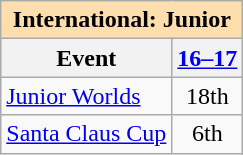<table class="wikitable" style="text-align:center">
<tr>
<th colspan="2" style="background-color: #ffdead; " align="center">International: Junior</th>
</tr>
<tr>
<th>Event</th>
<th><a href='#'>16–17</a></th>
</tr>
<tr>
<td align=left><a href='#'>Junior Worlds</a></td>
<td>18th</td>
</tr>
<tr>
<td align=left><a href='#'>Santa Claus Cup</a></td>
<td>6th</td>
</tr>
</table>
